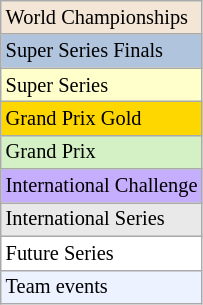<table class=wikitable style="font-size:85%">
<tr style="background:#F3E6D7;">
<td>World Championships</td>
</tr>
<tr style="background:#B0C4DE;">
<td>Super Series Finals</td>
</tr>
<tr style="background:#ffffcc;">
<td>Super Series</td>
</tr>
<tr style="background:#FFD700;">
<td>Grand Prix Gold</td>
</tr>
<tr style="background:#D4F1C5;">
<td>Grand Prix</td>
</tr>
<tr style="background:#C6AEFF;">
<td>International Challenge</td>
</tr>
<tr style="background:#E9E9E9;">
<td>International Series</td>
</tr>
<tr style="background:#ffffff;">
<td>Future Series</td>
</tr>
<tr style="background:#ECF2FF;">
<td>Team events</td>
</tr>
</table>
